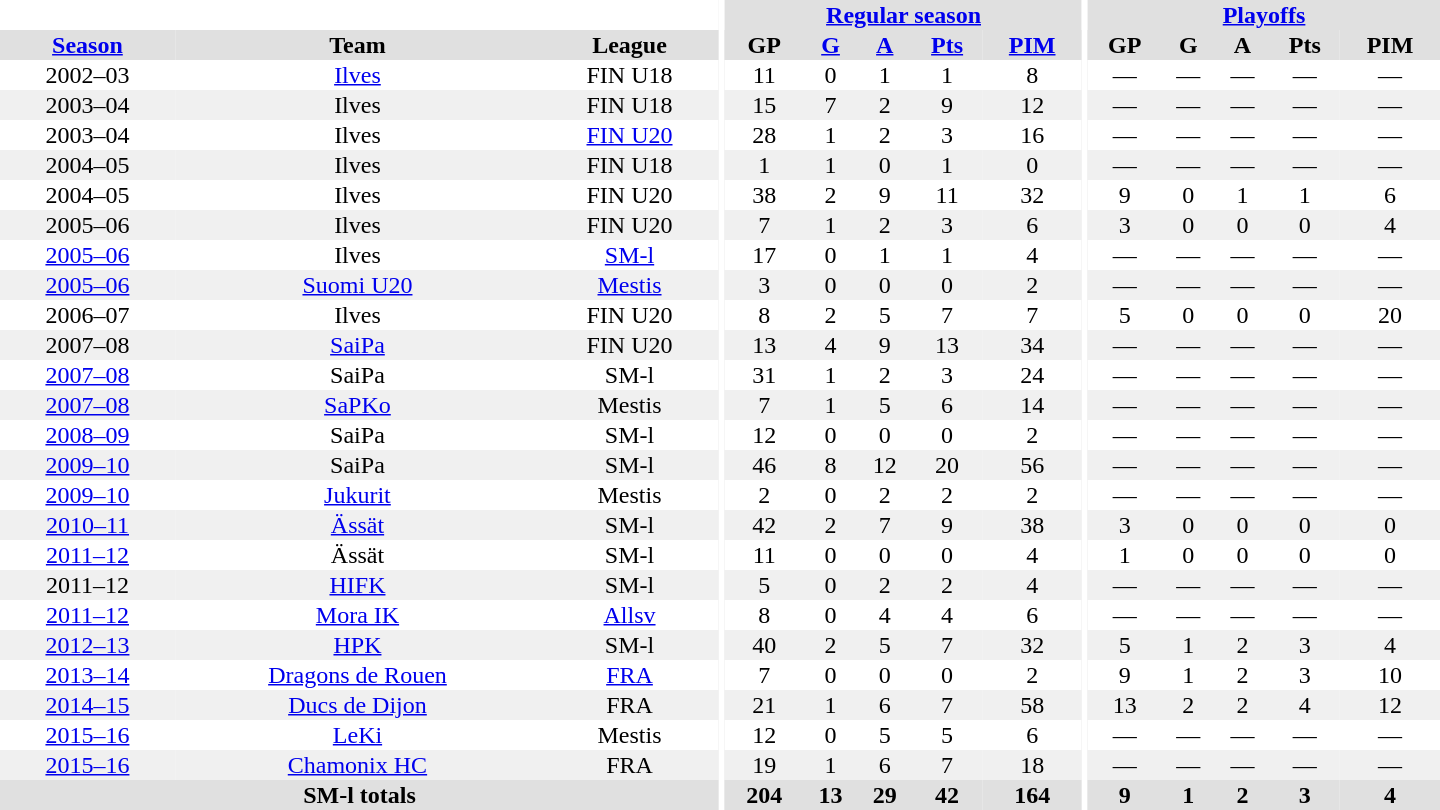<table border="0" cellpadding="1" cellspacing="0" style="text-align:center; width:60em">
<tr bgcolor="#e0e0e0">
<th colspan="3" bgcolor="#ffffff"></th>
<th rowspan="99" bgcolor="#ffffff"></th>
<th colspan="5"><a href='#'>Regular season</a></th>
<th rowspan="99" bgcolor="#ffffff"></th>
<th colspan="5"><a href='#'>Playoffs</a></th>
</tr>
<tr bgcolor="#e0e0e0">
<th><a href='#'>Season</a></th>
<th>Team</th>
<th>League</th>
<th>GP</th>
<th><a href='#'>G</a></th>
<th><a href='#'>A</a></th>
<th><a href='#'>Pts</a></th>
<th><a href='#'>PIM</a></th>
<th>GP</th>
<th>G</th>
<th>A</th>
<th>Pts</th>
<th>PIM</th>
</tr>
<tr>
<td>2002–03</td>
<td><a href='#'>Ilves</a></td>
<td>FIN U18</td>
<td>11</td>
<td>0</td>
<td>1</td>
<td>1</td>
<td>8</td>
<td>—</td>
<td>—</td>
<td>—</td>
<td>—</td>
<td>—</td>
</tr>
<tr bgcolor="#f0f0f0">
<td>2003–04</td>
<td>Ilves</td>
<td>FIN U18</td>
<td>15</td>
<td>7</td>
<td>2</td>
<td>9</td>
<td>12</td>
<td>—</td>
<td>—</td>
<td>—</td>
<td>—</td>
<td>—</td>
</tr>
<tr>
<td>2003–04</td>
<td>Ilves</td>
<td><a href='#'>FIN U20</a></td>
<td>28</td>
<td>1</td>
<td>2</td>
<td>3</td>
<td>16</td>
<td>—</td>
<td>—</td>
<td>—</td>
<td>—</td>
<td>—</td>
</tr>
<tr bgcolor="#f0f0f0">
<td>2004–05</td>
<td>Ilves</td>
<td>FIN U18</td>
<td>1</td>
<td>1</td>
<td>0</td>
<td>1</td>
<td>0</td>
<td>—</td>
<td>—</td>
<td>—</td>
<td>—</td>
<td>—</td>
</tr>
<tr>
<td>2004–05</td>
<td>Ilves</td>
<td>FIN U20</td>
<td>38</td>
<td>2</td>
<td>9</td>
<td>11</td>
<td>32</td>
<td>9</td>
<td>0</td>
<td>1</td>
<td>1</td>
<td>6</td>
</tr>
<tr bgcolor="#f0f0f0">
<td>2005–06</td>
<td>Ilves</td>
<td>FIN U20</td>
<td>7</td>
<td>1</td>
<td>2</td>
<td>3</td>
<td>6</td>
<td>3</td>
<td>0</td>
<td>0</td>
<td>0</td>
<td>4</td>
</tr>
<tr>
<td><a href='#'>2005–06</a></td>
<td>Ilves</td>
<td><a href='#'>SM-l</a></td>
<td>17</td>
<td>0</td>
<td>1</td>
<td>1</td>
<td>4</td>
<td>—</td>
<td>—</td>
<td>—</td>
<td>—</td>
<td>—</td>
</tr>
<tr bgcolor="#f0f0f0">
<td><a href='#'>2005–06</a></td>
<td><a href='#'>Suomi U20</a></td>
<td><a href='#'>Mestis</a></td>
<td>3</td>
<td>0</td>
<td>0</td>
<td>0</td>
<td>2</td>
<td>—</td>
<td>—</td>
<td>—</td>
<td>—</td>
<td>—</td>
</tr>
<tr>
<td>2006–07</td>
<td>Ilves</td>
<td>FIN U20</td>
<td>8</td>
<td>2</td>
<td>5</td>
<td>7</td>
<td>7</td>
<td>5</td>
<td>0</td>
<td>0</td>
<td>0</td>
<td>20</td>
</tr>
<tr bgcolor="#f0f0f0">
<td>2007–08</td>
<td><a href='#'>SaiPa</a></td>
<td>FIN U20</td>
<td>13</td>
<td>4</td>
<td>9</td>
<td>13</td>
<td>34</td>
<td>—</td>
<td>—</td>
<td>—</td>
<td>—</td>
<td>—</td>
</tr>
<tr>
<td><a href='#'>2007–08</a></td>
<td>SaiPa</td>
<td>SM-l</td>
<td>31</td>
<td>1</td>
<td>2</td>
<td>3</td>
<td>24</td>
<td>—</td>
<td>—</td>
<td>—</td>
<td>—</td>
<td>—</td>
</tr>
<tr bgcolor="#f0f0f0">
<td><a href='#'>2007–08</a></td>
<td><a href='#'>SaPKo</a></td>
<td>Mestis</td>
<td>7</td>
<td>1</td>
<td>5</td>
<td>6</td>
<td>14</td>
<td>—</td>
<td>—</td>
<td>—</td>
<td>—</td>
<td>—</td>
</tr>
<tr>
<td><a href='#'>2008–09</a></td>
<td>SaiPa</td>
<td>SM-l</td>
<td>12</td>
<td>0</td>
<td>0</td>
<td>0</td>
<td>2</td>
<td>—</td>
<td>—</td>
<td>—</td>
<td>—</td>
<td>—</td>
</tr>
<tr bgcolor="#f0f0f0">
<td><a href='#'>2009–10</a></td>
<td>SaiPa</td>
<td>SM-l</td>
<td>46</td>
<td>8</td>
<td>12</td>
<td>20</td>
<td>56</td>
<td>—</td>
<td>—</td>
<td>—</td>
<td>—</td>
<td>—</td>
</tr>
<tr>
<td><a href='#'>2009–10</a></td>
<td><a href='#'>Jukurit</a></td>
<td>Mestis</td>
<td>2</td>
<td>0</td>
<td>2</td>
<td>2</td>
<td>2</td>
<td>—</td>
<td>—</td>
<td>—</td>
<td>—</td>
<td>—</td>
</tr>
<tr bgcolor="#f0f0f0">
<td><a href='#'>2010–11</a></td>
<td><a href='#'>Ässät</a></td>
<td>SM-l</td>
<td>42</td>
<td>2</td>
<td>7</td>
<td>9</td>
<td>38</td>
<td>3</td>
<td>0</td>
<td>0</td>
<td>0</td>
<td>0</td>
</tr>
<tr>
<td><a href='#'>2011–12</a></td>
<td>Ässät</td>
<td>SM-l</td>
<td>11</td>
<td>0</td>
<td>0</td>
<td>0</td>
<td>4</td>
<td>1</td>
<td>0</td>
<td>0</td>
<td>0</td>
<td>0</td>
</tr>
<tr bgcolor="#f0f0f0">
<td>2011–12</td>
<td><a href='#'>HIFK</a></td>
<td>SM-l</td>
<td>5</td>
<td>0</td>
<td>2</td>
<td>2</td>
<td>4</td>
<td>—</td>
<td>—</td>
<td>—</td>
<td>—</td>
<td>—</td>
</tr>
<tr>
<td><a href='#'>2011–12</a></td>
<td><a href='#'>Mora IK</a></td>
<td><a href='#'>Allsv</a></td>
<td>8</td>
<td>0</td>
<td>4</td>
<td>4</td>
<td>6</td>
<td>—</td>
<td>—</td>
<td>—</td>
<td>—</td>
<td>—</td>
</tr>
<tr bgcolor="#f0f0f0">
<td><a href='#'>2012–13</a></td>
<td><a href='#'>HPK</a></td>
<td>SM-l</td>
<td>40</td>
<td>2</td>
<td>5</td>
<td>7</td>
<td>32</td>
<td>5</td>
<td>1</td>
<td>2</td>
<td>3</td>
<td>4</td>
</tr>
<tr>
<td><a href='#'>2013–14</a></td>
<td><a href='#'>Dragons de Rouen</a></td>
<td><a href='#'>FRA</a></td>
<td>7</td>
<td>0</td>
<td>0</td>
<td>0</td>
<td>2</td>
<td>9</td>
<td>1</td>
<td>2</td>
<td>3</td>
<td>10</td>
</tr>
<tr bgcolor="#f0f0f0">
<td><a href='#'>2014–15</a></td>
<td><a href='#'>Ducs de Dijon</a></td>
<td>FRA</td>
<td>21</td>
<td>1</td>
<td>6</td>
<td>7</td>
<td>58</td>
<td>13</td>
<td>2</td>
<td>2</td>
<td>4</td>
<td>12</td>
</tr>
<tr>
<td><a href='#'>2015–16</a></td>
<td><a href='#'>LeKi</a></td>
<td>Mestis</td>
<td>12</td>
<td>0</td>
<td>5</td>
<td>5</td>
<td>6</td>
<td>—</td>
<td>—</td>
<td>—</td>
<td>—</td>
<td>—</td>
</tr>
<tr bgcolor="#f0f0f0">
<td><a href='#'>2015–16</a></td>
<td><a href='#'>Chamonix HC</a></td>
<td>FRA</td>
<td>19</td>
<td>1</td>
<td>6</td>
<td>7</td>
<td>18</td>
<td>—</td>
<td>—</td>
<td>—</td>
<td>—</td>
<td>—</td>
</tr>
<tr bgcolor="#e0e0e0">
<th colspan="3">SM-l totals</th>
<th>204</th>
<th>13</th>
<th>29</th>
<th>42</th>
<th>164</th>
<th>9</th>
<th>1</th>
<th>2</th>
<th>3</th>
<th>4</th>
</tr>
</table>
